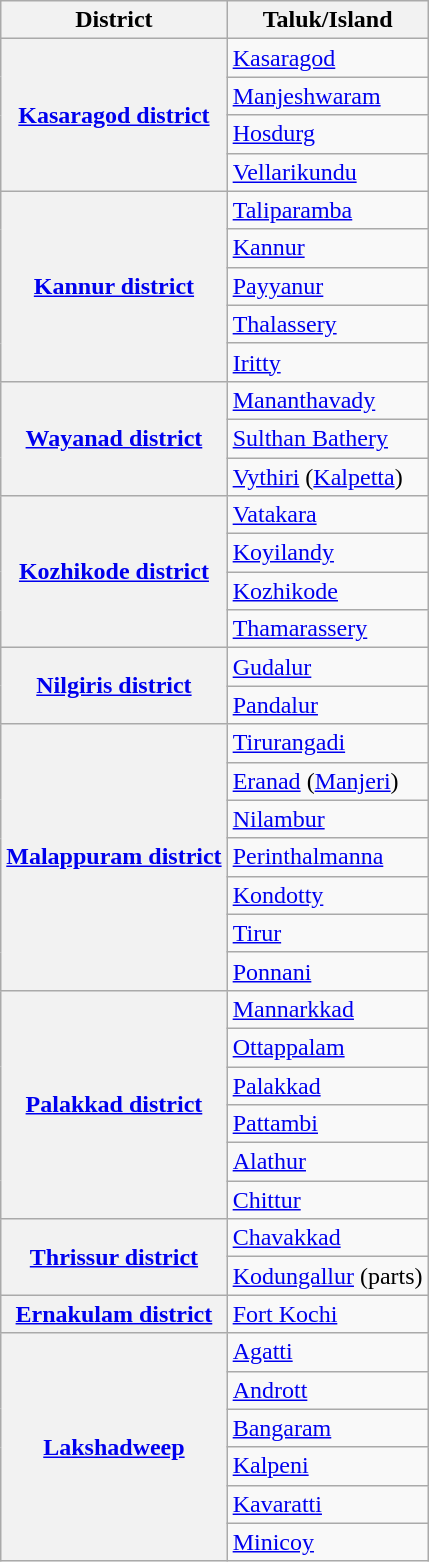<table class="wikitable sortable" border="1">
<tr>
<th>District</th>
<th>Taluk/Island</th>
</tr>
<tr>
<th rowspan="4"><a href='#'>Kasaragod district</a></th>
<td><a href='#'>Kasaragod</a></td>
</tr>
<tr>
<td><a href='#'>Manjeshwaram</a></td>
</tr>
<tr>
<td><a href='#'>Hosdurg</a></td>
</tr>
<tr>
<td><a href='#'>Vellarikundu</a></td>
</tr>
<tr>
<th rowspan="5"><a href='#'>Kannur district</a></th>
<td><a href='#'>Taliparamba</a></td>
</tr>
<tr>
<td><a href='#'>Kannur</a></td>
</tr>
<tr>
<td><a href='#'>Payyanur</a></td>
</tr>
<tr>
<td><a href='#'>Thalassery</a></td>
</tr>
<tr>
<td><a href='#'>Iritty</a></td>
</tr>
<tr>
<th rowspan="3"><a href='#'>Wayanad district</a></th>
<td><a href='#'>Mananthavady</a></td>
</tr>
<tr>
<td><a href='#'>Sulthan Bathery</a></td>
</tr>
<tr>
<td><a href='#'>Vythiri</a> (<a href='#'>Kalpetta</a>)</td>
</tr>
<tr>
<th rowspan="4"><a href='#'>Kozhikode district</a></th>
<td><a href='#'>Vatakara</a></td>
</tr>
<tr>
<td><a href='#'>Koyilandy</a></td>
</tr>
<tr>
<td><a href='#'>Kozhikode</a></td>
</tr>
<tr>
<td><a href='#'>Thamarassery</a></td>
</tr>
<tr>
<th rowspan="2"><a href='#'>Nilgiris district</a></th>
<td><a href='#'>Gudalur</a></td>
</tr>
<tr>
<td><a href='#'>Pandalur</a></td>
</tr>
<tr>
<th rowspan="7"><a href='#'>Malappuram district</a></th>
<td><a href='#'>Tirurangadi</a></td>
</tr>
<tr>
<td><a href='#'>Eranad</a> (<a href='#'>Manjeri</a>)</td>
</tr>
<tr>
<td><a href='#'>Nilambur</a></td>
</tr>
<tr>
<td><a href='#'>Perinthalmanna</a></td>
</tr>
<tr>
<td><a href='#'>Kondotty</a></td>
</tr>
<tr>
<td><a href='#'>Tirur</a></td>
</tr>
<tr>
<td><a href='#'>Ponnani</a></td>
</tr>
<tr>
<th rowspan="6"><a href='#'>Palakkad district</a></th>
<td><a href='#'>Mannarkkad</a></td>
</tr>
<tr>
<td><a href='#'>Ottappalam</a></td>
</tr>
<tr>
<td><a href='#'>Palakkad</a></td>
</tr>
<tr>
<td><a href='#'>Pattambi</a></td>
</tr>
<tr>
<td><a href='#'>Alathur</a></td>
</tr>
<tr>
<td><a href='#'>Chittur</a></td>
</tr>
<tr>
<th rowspan="2"><a href='#'>Thrissur district</a></th>
<td><a href='#'>Chavakkad</a></td>
</tr>
<tr>
<td><a href='#'>Kodungallur</a> (parts)</td>
</tr>
<tr>
<th><a href='#'>Ernakulam district</a></th>
<td><a href='#'>Fort Kochi</a></td>
</tr>
<tr>
<th rowspan="6"><a href='#'>Lakshadweep</a></th>
<td><a href='#'>Agatti</a></td>
</tr>
<tr>
<td><a href='#'>Andrott</a></td>
</tr>
<tr>
<td><a href='#'>Bangaram</a></td>
</tr>
<tr>
<td><a href='#'>Kalpeni</a></td>
</tr>
<tr>
<td><a href='#'>Kavaratti</a></td>
</tr>
<tr>
<td><a href='#'>Minicoy</a></td>
</tr>
</table>
